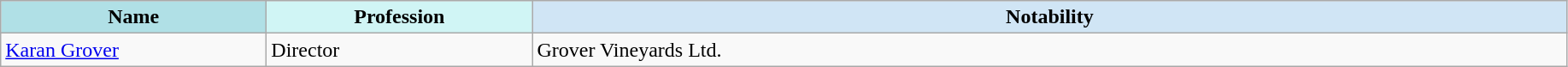<table class="wikitable">
<tr>
<th style="background:#b0e0e6" width="200">Name</th>
<th style="background:#d0f5f5" width="200">Profession</th>
<th style="background:#d0e5f5" width="800">Notability</th>
</tr>
<tr valign="top">
<td><a href='#'>Karan Grover</a></td>
<td>Director</td>
<td width="700px">Grover Vineyards Ltd.</td>
</tr>
</table>
